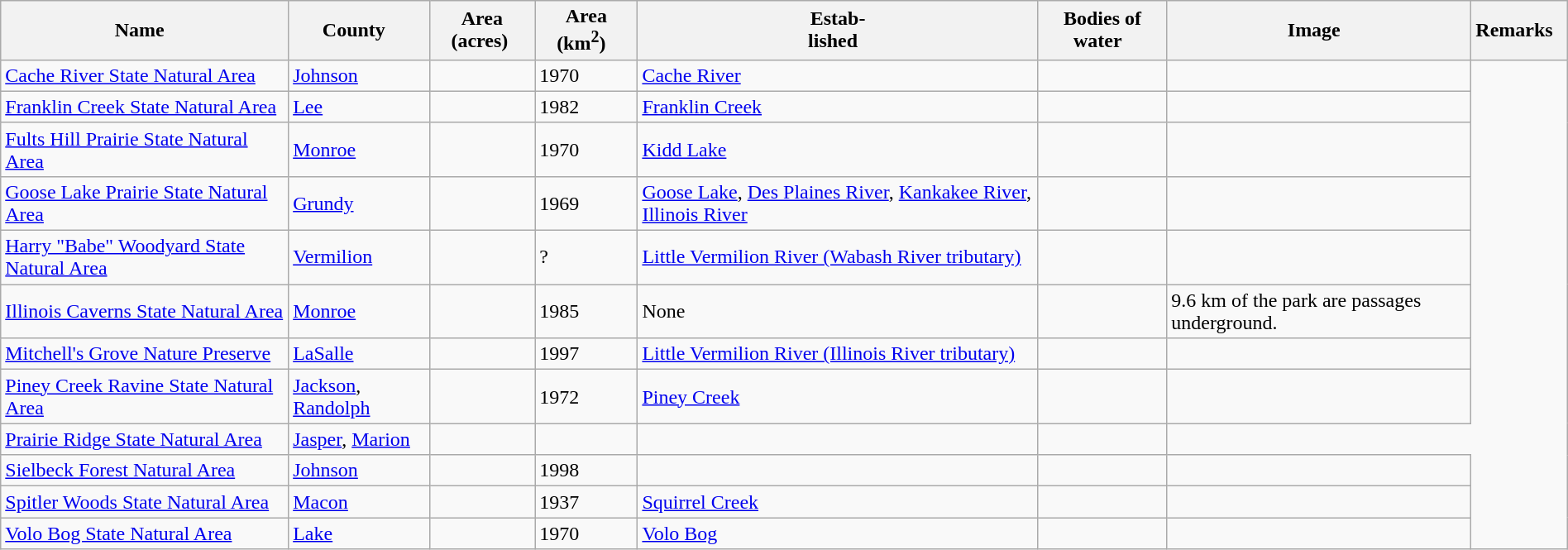<table class="wikitable sortable" style="width:100%">
<tr>
<th width="*"><strong>Name</strong>  </th>
<th width="*"><strong>County</strong>  </th>
<th width="*"><strong>Area</strong> (acres) </th>
<th wifth="*"><strong>Area</strong> (km<sup>2</sup>)  </th>
<th width="*"><strong>Estab-<br>lished</strong>  </th>
<th width="*"><strong>Bodies of water</strong>  </th>
<th width="*"; class="unsortable"><strong>Image</strong>  </th>
<th width="*"; class="unsortable"><strong>Remarks</strong>  </th>
</tr>
<tr ->
<td><a href='#'>Cache River State Natural Area</a></td>
<td><a href='#'>Johnson</a></td>
<td></td>
<td>1970</td>
<td><a href='#'>Cache River</a></td>
<td></td>
<td></td>
</tr>
<tr ->
<td><a href='#'>Franklin Creek State Natural Area</a></td>
<td><a href='#'>Lee</a></td>
<td></td>
<td>1982</td>
<td><a href='#'>Franklin Creek</a></td>
<td></td>
<td></td>
</tr>
<tr ->
<td><a href='#'>Fults Hill Prairie State Natural Area</a></td>
<td><a href='#'>Monroe</a></td>
<td></td>
<td>1970</td>
<td><a href='#'>Kidd Lake</a></td>
<td></td>
<td></td>
</tr>
<tr ->
<td><a href='#'>Goose Lake Prairie State Natural Area</a></td>
<td><a href='#'>Grundy</a></td>
<td></td>
<td>1969</td>
<td><a href='#'>Goose Lake</a>, <a href='#'>Des Plaines River</a>, <a href='#'>Kankakee River</a>, <a href='#'>Illinois River</a></td>
<td></td>
<td></td>
</tr>
<tr ->
<td><a href='#'>Harry "Babe" Woodyard State Natural Area</a></td>
<td><a href='#'>Vermilion</a></td>
<td></td>
<td>?</td>
<td><a href='#'>Little Vermilion River (Wabash River tributary)</a></td>
<td></td>
<td></td>
</tr>
<tr ->
<td><a href='#'>Illinois Caverns State Natural Area</a></td>
<td><a href='#'>Monroe</a></td>
<td></td>
<td>1985</td>
<td>None</td>
<td></td>
<td>9.6 km of the park are passages underground.</td>
</tr>
<tr ->
<td><a href='#'>Mitchell's Grove Nature Preserve</a></td>
<td><a href='#'>LaSalle</a></td>
<td></td>
<td>1997</td>
<td><a href='#'>Little Vermilion River (Illinois River tributary)</a></td>
<td></td>
<td></td>
</tr>
<tr ->
<td><a href='#'>Piney Creek Ravine State Natural Area</a></td>
<td><a href='#'>Jackson</a>, <a href='#'>Randolph</a></td>
<td></td>
<td>1972</td>
<td><a href='#'>Piney Creek</a></td>
<td></td>
<td></td>
</tr>
<tr ->
<td><a href='#'>Prairie Ridge State Natural Area</a></td>
<td><a href='#'>Jasper</a>, <a href='#'>Marion</a></td>
<td></td>
<td></td>
<td></td>
<td></td>
</tr>
<tr ->
<td><a href='#'>Sielbeck Forest Natural Area</a></td>
<td><a href='#'>Johnson</a></td>
<td></td>
<td>1998</td>
<td></td>
<td></td>
<td></td>
</tr>
<tr ->
<td><a href='#'>Spitler Woods State Natural Area</a></td>
<td><a href='#'>Macon</a></td>
<td></td>
<td>1937</td>
<td><a href='#'>Squirrel Creek</a></td>
<td></td>
<td></td>
</tr>
<tr ->
<td><a href='#'>Volo Bog State Natural Area</a></td>
<td><a href='#'>Lake</a></td>
<td></td>
<td>1970</td>
<td><a href='#'>Volo Bog</a></td>
<td></td>
<td></td>
</tr>
</table>
